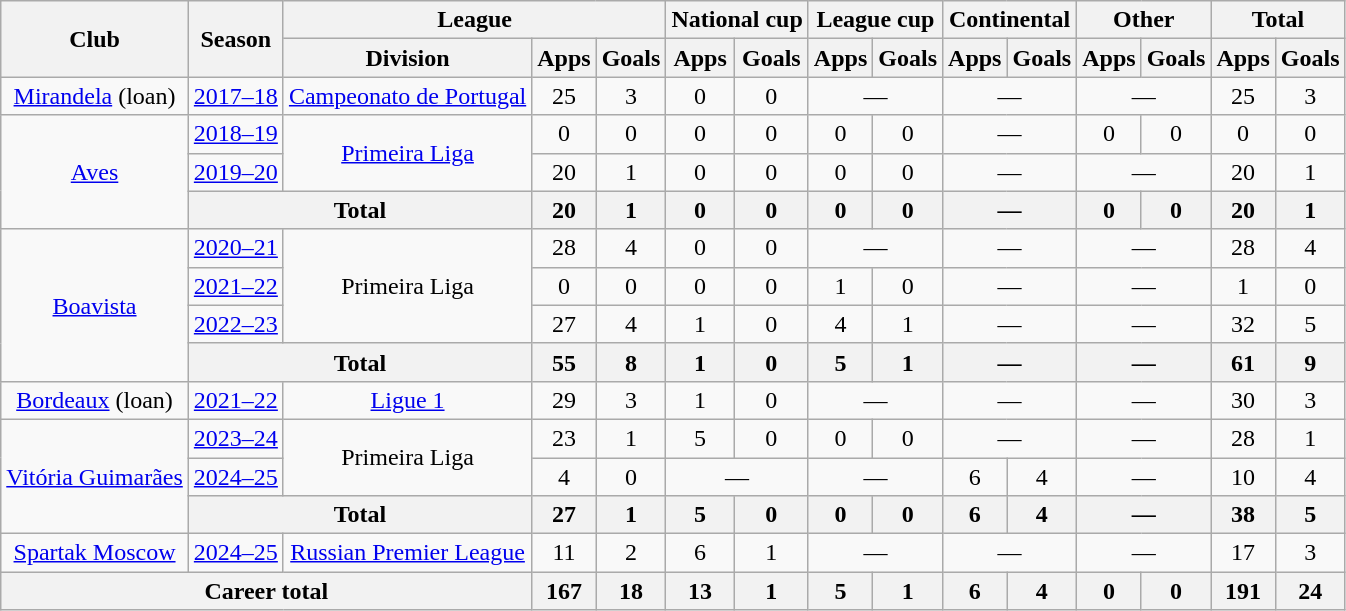<table class="wikitable" style="text-align:center">
<tr>
<th rowspan="2">Club</th>
<th rowspan="2">Season</th>
<th colspan="3">League</th>
<th colspan="2">National cup</th>
<th colspan="2">League cup</th>
<th colspan="2">Continental</th>
<th colspan="2">Other</th>
<th colspan="2">Total</th>
</tr>
<tr>
<th>Division</th>
<th>Apps</th>
<th>Goals</th>
<th>Apps</th>
<th>Goals</th>
<th>Apps</th>
<th>Goals</th>
<th>Apps</th>
<th>Goals</th>
<th>Apps</th>
<th>Goals</th>
<th>Apps</th>
<th>Goals</th>
</tr>
<tr>
<td><a href='#'>Mirandela</a> (loan)</td>
<td><a href='#'>2017–18</a></td>
<td><a href='#'>Campeonato de Portugal</a></td>
<td>25</td>
<td>3</td>
<td>0</td>
<td>0</td>
<td colspan="2">—</td>
<td colspan="2">—</td>
<td colspan="2">—</td>
<td>25</td>
<td>3</td>
</tr>
<tr>
<td rowspan="3"><a href='#'>Aves</a></td>
<td><a href='#'>2018–19</a></td>
<td rowspan="2"><a href='#'>Primeira Liga</a></td>
<td>0</td>
<td>0</td>
<td>0</td>
<td>0</td>
<td>0</td>
<td>0</td>
<td colspan="2">—</td>
<td>0</td>
<td>0</td>
<td>0</td>
<td>0</td>
</tr>
<tr>
<td><a href='#'>2019–20</a></td>
<td>20</td>
<td>1</td>
<td>0</td>
<td>0</td>
<td>0</td>
<td>0</td>
<td colspan="2">—</td>
<td colspan="2">—</td>
<td>20</td>
<td>1</td>
</tr>
<tr>
<th colspan="2">Total</th>
<th>20</th>
<th>1</th>
<th>0</th>
<th>0</th>
<th>0</th>
<th>0</th>
<th colspan="2">—</th>
<th>0</th>
<th>0</th>
<th>20</th>
<th>1</th>
</tr>
<tr>
<td rowspan="4"><a href='#'>Boavista</a></td>
<td><a href='#'>2020–21</a></td>
<td rowspan="3">Primeira Liga</td>
<td>28</td>
<td>4</td>
<td>0</td>
<td>0</td>
<td colspan="2">—</td>
<td colspan="2">—</td>
<td colspan="2">—</td>
<td>28</td>
<td>4</td>
</tr>
<tr>
<td><a href='#'>2021–22</a></td>
<td>0</td>
<td>0</td>
<td>0</td>
<td>0</td>
<td>1</td>
<td>0</td>
<td colspan="2">—</td>
<td colspan="2">—</td>
<td>1</td>
<td>0</td>
</tr>
<tr>
<td><a href='#'>2022–23</a></td>
<td>27</td>
<td>4</td>
<td>1</td>
<td>0</td>
<td>4</td>
<td>1</td>
<td colspan="2">—</td>
<td colspan="2">—</td>
<td>32</td>
<td>5</td>
</tr>
<tr>
<th colspan="2">Total</th>
<th>55</th>
<th>8</th>
<th>1</th>
<th>0</th>
<th>5</th>
<th>1</th>
<th colspan="2">—</th>
<th colspan="2">—</th>
<th>61</th>
<th>9</th>
</tr>
<tr>
<td><a href='#'>Bordeaux</a> (loan)</td>
<td><a href='#'>2021–22</a></td>
<td><a href='#'>Ligue 1</a></td>
<td>29</td>
<td>3</td>
<td>1</td>
<td>0</td>
<td colspan="2">—</td>
<td colspan="2">—</td>
<td colspan="2">—</td>
<td>30</td>
<td>3</td>
</tr>
<tr>
<td rowspan="3"><a href='#'>Vitória Guimarães</a></td>
<td><a href='#'>2023–24</a></td>
<td rowspan="2">Primeira Liga</td>
<td>23</td>
<td>1</td>
<td>5</td>
<td>0</td>
<td>0</td>
<td>0</td>
<td colspan="2">—</td>
<td colspan="2">—</td>
<td>28</td>
<td>1</td>
</tr>
<tr>
<td><a href='#'>2024–25</a></td>
<td>4</td>
<td>0</td>
<td colspan="2">—</td>
<td colspan="2">—</td>
<td>6</td>
<td>4</td>
<td colspan="2">—</td>
<td>10</td>
<td>4</td>
</tr>
<tr>
<th colspan="2">Total</th>
<th>27</th>
<th>1</th>
<th>5</th>
<th>0</th>
<th>0</th>
<th>0</th>
<th>6</th>
<th>4</th>
<th colspan="2">—</th>
<th>38</th>
<th>5</th>
</tr>
<tr>
<td><a href='#'>Spartak Moscow</a></td>
<td><a href='#'>2024–25</a></td>
<td><a href='#'>Russian Premier League</a></td>
<td>11</td>
<td>2</td>
<td>6</td>
<td>1</td>
<td colspan="2">—</td>
<td colspan="2">—</td>
<td colspan="2">—</td>
<td>17</td>
<td>3</td>
</tr>
<tr>
<th colspan="3">Career total</th>
<th>167</th>
<th>18</th>
<th>13</th>
<th>1</th>
<th>5</th>
<th>1</th>
<th>6</th>
<th>4</th>
<th>0</th>
<th>0</th>
<th>191</th>
<th>24</th>
</tr>
</table>
